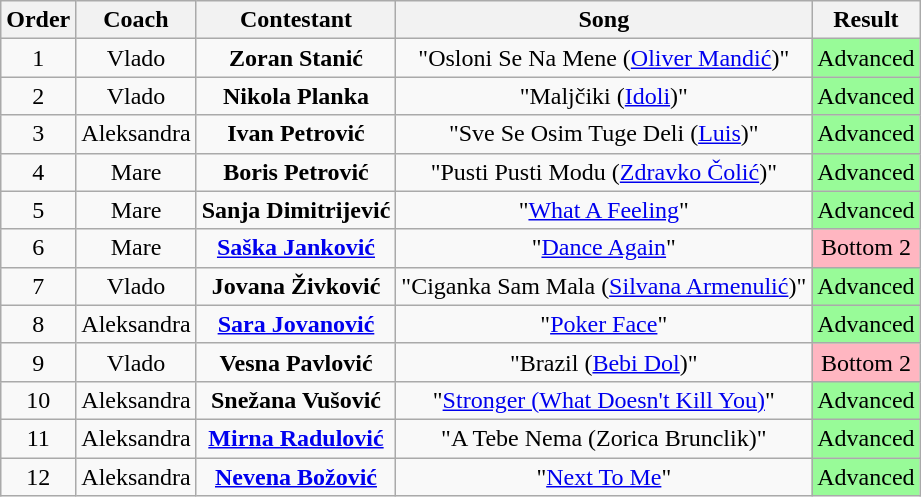<table class="wikitable sortable" style="text-align: center; width: auto;">
<tr>
<th>Order</th>
<th>Coach</th>
<th>Contestant</th>
<th>Song</th>
<th>Result</th>
</tr>
<tr>
<td>1</td>
<td>Vlado</td>
<td><strong>Zoran Stanić</strong></td>
<td>"Osloni Se Na Mene (<a href='#'>Oliver Mandić</a>)"</td>
<td style="background:palegreen;">Advanced</td>
</tr>
<tr>
<td>2</td>
<td>Vlado</td>
<td><strong>Nikola Planka</strong></td>
<td>"Maljčiki (<a href='#'>Idoli</a>)"</td>
<td style="background:palegreen;">Advanced</td>
</tr>
<tr>
<td>3</td>
<td>Aleksandra</td>
<td><strong>Ivan Petrović</strong></td>
<td>"Sve Se Osim Tuge Deli (<a href='#'>Luis</a>)"</td>
<td style="background:palegreen;">Advanced</td>
</tr>
<tr>
<td>4</td>
<td>Mare</td>
<td><strong>Boris Petrović</strong></td>
<td>"Pusti Pusti Modu (<a href='#'>Zdravko Čolić</a>)"</td>
<td style="background:palegreen;">Advanced</td>
</tr>
<tr>
<td>5</td>
<td>Mare</td>
<td><strong>Sanja Dimitrijević</strong></td>
<td>"<a href='#'>What A Feeling</a>"</td>
<td style="background:palegreen;">Advanced</td>
</tr>
<tr>
<td>6</td>
<td>Mare</td>
<td><strong><a href='#'>Saška Janković</a></strong></td>
<td>"<a href='#'>Dance Again</a>"</td>
<td style="background:lightpink;">Bottom 2</td>
</tr>
<tr>
<td>7</td>
<td>Vlado</td>
<td><strong>Jovana Živković</strong></td>
<td>"Ciganka Sam Mala (<a href='#'>Silvana Armenulić</a>)"</td>
<td style="background:palegreen;">Advanced</td>
</tr>
<tr>
<td>8</td>
<td>Aleksandra</td>
<td><strong><a href='#'>Sara Jovanović</a></strong></td>
<td>"<a href='#'>Poker Face</a>"</td>
<td style="background:palegreen">Advanced</td>
</tr>
<tr>
<td>9</td>
<td>Vlado</td>
<td><strong>Vesna Pavlović</strong></td>
<td>"Brazil (<a href='#'>Bebi Dol</a>)"</td>
<td style="background:lightpink;">Bottom 2</td>
</tr>
<tr>
<td>10</td>
<td>Aleksandra</td>
<td><strong>Snežana Vušović</strong></td>
<td>"<a href='#'>Stronger (What Doesn't Kill You)</a>"</td>
<td style="background:palegreen;">Advanced</td>
</tr>
<tr>
<td>11</td>
<td>Aleksandra</td>
<td><strong><a href='#'>Mirna Radulović</a></strong></td>
<td>"A Tebe Nema (Zorica Brunclik)"</td>
<td style="background:palegreen;">Advanced</td>
</tr>
<tr>
<td>12</td>
<td>Aleksandra</td>
<td><strong><a href='#'>Nevena Božović</a></strong></td>
<td>"<a href='#'>Next To Me</a>"</td>
<td style="background:palegreen;">Advanced</td>
</tr>
</table>
